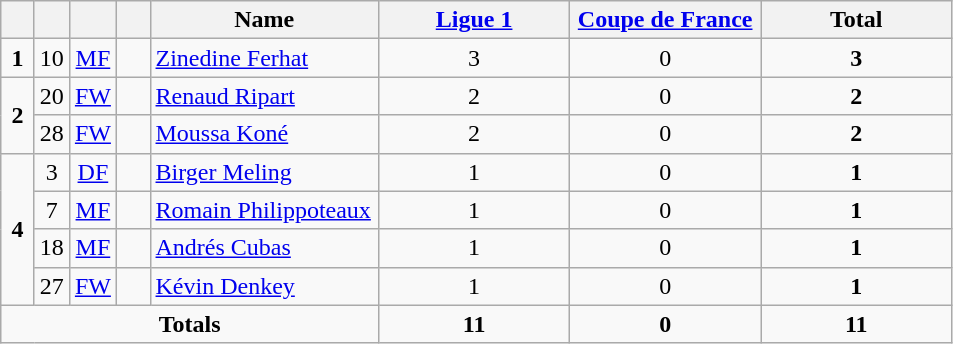<table class="wikitable" style="text-align:center">
<tr>
<th width=15></th>
<th width=15></th>
<th width=15></th>
<th width=15></th>
<th width=145>Name</th>
<th width=120><a href='#'>Ligue 1</a></th>
<th width=120><a href='#'>Coupe de France</a></th>
<th width=120>Total</th>
</tr>
<tr>
<td><strong>1</strong></td>
<td>10</td>
<td><a href='#'>MF</a></td>
<td></td>
<td align=left><a href='#'>Zinedine Ferhat</a></td>
<td>3</td>
<td>0</td>
<td><strong>3</strong></td>
</tr>
<tr>
<td rowspan=2><strong>2</strong></td>
<td>20</td>
<td><a href='#'>FW</a></td>
<td></td>
<td align=left><a href='#'>Renaud Ripart</a></td>
<td>2</td>
<td>0</td>
<td><strong>2</strong></td>
</tr>
<tr>
<td>28</td>
<td><a href='#'>FW</a></td>
<td></td>
<td align=left><a href='#'>Moussa Koné</a></td>
<td>2</td>
<td>0</td>
<td><strong>2</strong></td>
</tr>
<tr>
<td rowspan=4><strong>4</strong></td>
<td>3</td>
<td><a href='#'>DF</a></td>
<td></td>
<td align=left><a href='#'>Birger Meling</a></td>
<td>1</td>
<td>0</td>
<td><strong>1</strong></td>
</tr>
<tr>
<td>7</td>
<td><a href='#'>MF</a></td>
<td></td>
<td align=left><a href='#'>Romain Philippoteaux</a></td>
<td>1</td>
<td>0</td>
<td><strong>1</strong></td>
</tr>
<tr>
<td>18</td>
<td><a href='#'>MF</a></td>
<td></td>
<td align=left><a href='#'>Andrés Cubas</a></td>
<td>1</td>
<td>0</td>
<td><strong>1</strong></td>
</tr>
<tr>
<td>27</td>
<td><a href='#'>FW</a></td>
<td></td>
<td align=left><a href='#'>Kévin Denkey</a></td>
<td>1</td>
<td>0</td>
<td><strong>1</strong></td>
</tr>
<tr>
<td colspan=5><strong>Totals</strong></td>
<td><strong>11</strong></td>
<td><strong>0</strong></td>
<td><strong>11</strong></td>
</tr>
</table>
